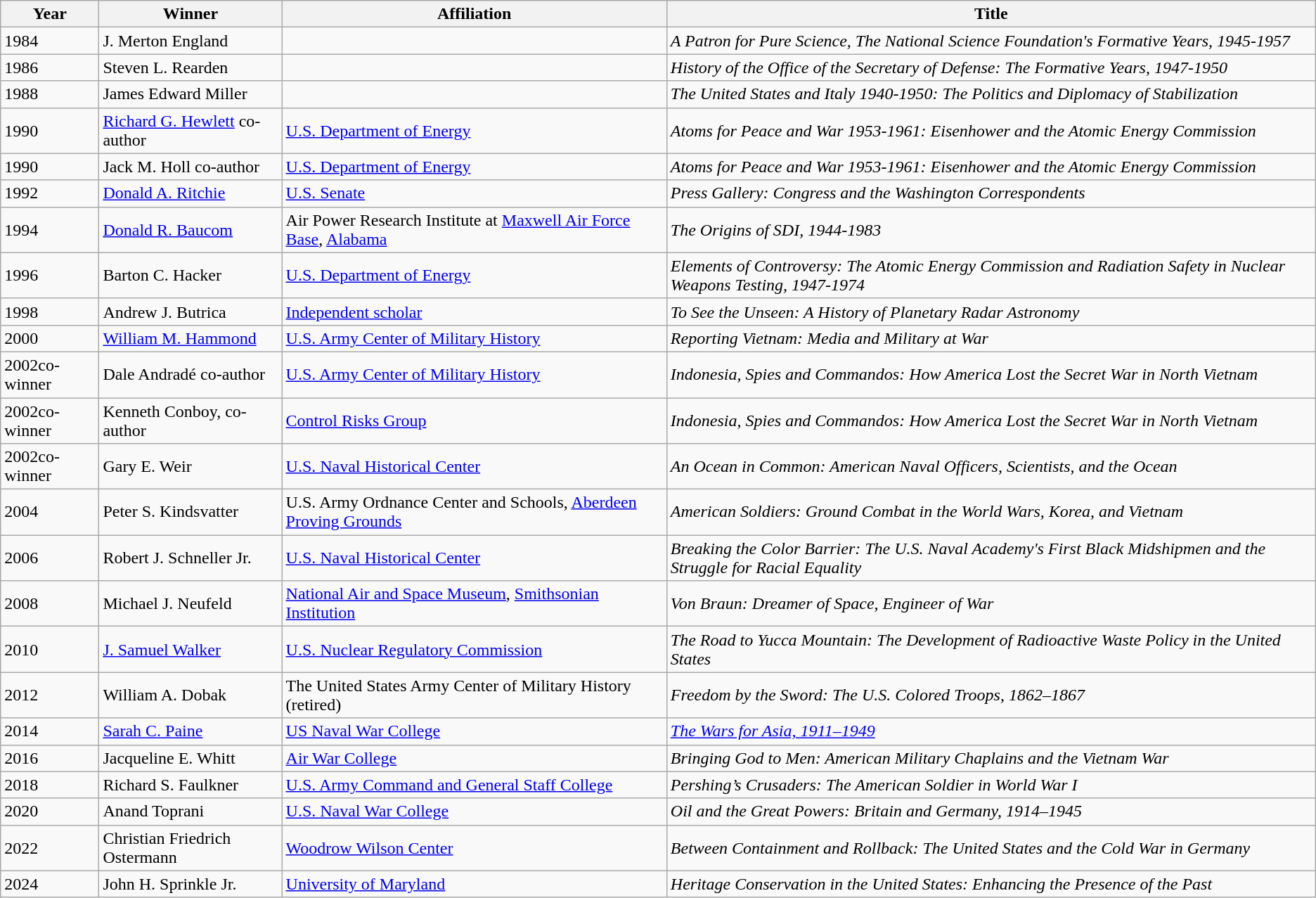<table class="wikitable">
<tr>
<th>Year</th>
<th>Winner</th>
<th>Affiliation</th>
<th>Title</th>
</tr>
<tr>
<td>1984</td>
<td>J. Merton England</td>
<td></td>
<td><em>A Patron for Pure Science, The National Science Foundation's Formative Years, 1945-1957</em></td>
</tr>
<tr>
<td>1986</td>
<td>Steven L. Rearden</td>
<td></td>
<td><em>History of the Office of the Secretary of Defense: The Formative Years, 1947-1950</em></td>
</tr>
<tr>
<td>1988</td>
<td>James Edward Miller </td>
<td></td>
<td><em>The United States and Italy 1940-1950: The Politics and Diplomacy of Stabilization</em></td>
</tr>
<tr>
<td>1990</td>
<td><a href='#'>Richard G. Hewlett</a> co-author</td>
<td><a href='#'>U.S. Department of Energy</a></td>
<td><em>Atoms for Peace and War 1953-1961: Eisenhower and the Atomic Energy Commission</em></td>
</tr>
<tr>
<td>1990</td>
<td>Jack M. Holl  co-author</td>
<td><a href='#'>U.S. Department of Energy</a></td>
<td><em>Atoms for Peace and War 1953-1961: Eisenhower and the Atomic Energy Commission</em></td>
</tr>
<tr>
<td>1992</td>
<td><a href='#'>Donald A. Ritchie</a></td>
<td><a href='#'>U.S. Senate</a></td>
<td><em>Press Gallery: Congress and the Washington Correspondents</em></td>
</tr>
<tr>
<td>1994</td>
<td><a href='#'>Donald R. Baucom</a></td>
<td>Air Power Research Institute at <a href='#'>Maxwell Air Force Base</a>, <a href='#'>Alabama</a></td>
<td><em>The Origins of SDI, 1944-1983</em></td>
</tr>
<tr>
<td>1996</td>
<td>Barton C. Hacker</td>
<td><a href='#'>U.S. Department of Energy</a></td>
<td><em>Elements of Controversy: The Atomic Energy Commission and Radiation Safety in Nuclear Weapons Testing, 1947-1974</em></td>
</tr>
<tr>
<td>1998</td>
<td>Andrew J. Butrica</td>
<td><a href='#'>Independent scholar</a></td>
<td><em>To See the Unseen: A History of Planetary Radar Astronomy</em></td>
</tr>
<tr>
<td>2000</td>
<td><a href='#'>William M. Hammond</a></td>
<td><a href='#'>U.S. Army Center of Military History</a></td>
<td><em>Reporting Vietnam: Media and Military at War</em></td>
</tr>
<tr>
<td>2002co-winner</td>
<td>Dale Andradé co-author</td>
<td><a href='#'>U.S. Army Center of Military History</a></td>
<td><em>Indonesia, Spies and Commandos:  How America Lost the Secret War in North Vietnam</em></td>
</tr>
<tr>
<td>2002co-winner</td>
<td>Kenneth Conboy, co-author</td>
<td><a href='#'>Control Risks Group</a></td>
<td><em>Indonesia, Spies and Commandos:  How America Lost the Secret War in North Vietnam</em></td>
</tr>
<tr>
<td>2002co-winner</td>
<td>Gary E. Weir</td>
<td><a href='#'>U.S. Naval Historical Center</a></td>
<td><em>An Ocean in Common:  American Naval Officers, Scientists, and the Ocean</em></td>
</tr>
<tr>
<td>2004</td>
<td>Peter S. Kindsvatter</td>
<td>U.S. Army Ordnance Center and Schools, <a href='#'>Aberdeen Proving Grounds</a></td>
<td><em>American Soldiers:  Ground Combat in the World Wars, Korea, and Vietnam</em></td>
</tr>
<tr>
<td>2006</td>
<td>Robert J. Schneller Jr.</td>
<td><a href='#'>U.S. Naval Historical Center</a></td>
<td><em>Breaking the Color Barrier: The U.S. Naval Academy's First Black Midshipmen and the Struggle for Racial Equality</em></td>
</tr>
<tr>
<td>2008</td>
<td>Michael J. Neufeld</td>
<td><a href='#'>National Air and Space Museum</a>, <a href='#'>Smithsonian Institution</a></td>
<td><em>Von Braun: Dreamer of Space, Engineer of War</em></td>
</tr>
<tr>
<td>2010</td>
<td><a href='#'>J. Samuel Walker</a></td>
<td><a href='#'>U.S. Nuclear Regulatory Commission</a></td>
<td><em>The Road to Yucca Mountain:  The Development of Radioactive Waste Policy in the United States</em></td>
</tr>
<tr>
<td>2012</td>
<td>William A. Dobak</td>
<td>The United States Army Center of Military History (retired)</td>
<td><em>Freedom by the Sword: The U.S. Colored Troops, 1862–1867</em></td>
</tr>
<tr>
<td>2014</td>
<td><a href='#'>Sarah C. Paine</a></td>
<td><a href='#'>US Naval War College</a></td>
<td><em><a href='#'>The Wars for Asia, 1911–1949</a></em></td>
</tr>
<tr>
<td>2016</td>
<td>Jacqueline E. Whitt</td>
<td><a href='#'>Air War College</a></td>
<td><em>Bringing God to Men: American Military Chaplains and the Vietnam War</em></td>
</tr>
<tr>
<td>2018</td>
<td>Richard S. Faulkner</td>
<td><a href='#'>U.S. Army Command and General Staff College</a></td>
<td><em>Pershing’s Crusaders: The American Soldier in World War I</em></td>
</tr>
<tr>
<td>2020</td>
<td>Anand Toprani</td>
<td><a href='#'>U.S. Naval War College</a></td>
<td><em>Oil and the Great Powers: Britain and Germany, 1914–1945</em></td>
</tr>
<tr>
<td>2022</td>
<td>Christian Friedrich Ostermann</td>
<td><a href='#'>Woodrow Wilson Center</a></td>
<td><em>Between Containment and Rollback: The United States and the Cold War in Germany</em></td>
</tr>
<tr>
<td>2024</td>
<td>John H. Sprinkle Jr.</td>
<td><a href='#'>University of Maryland</a></td>
<td><em>Heritage Conservation in the United States: Enhancing the Presence of the Past</em></td>
</tr>
</table>
